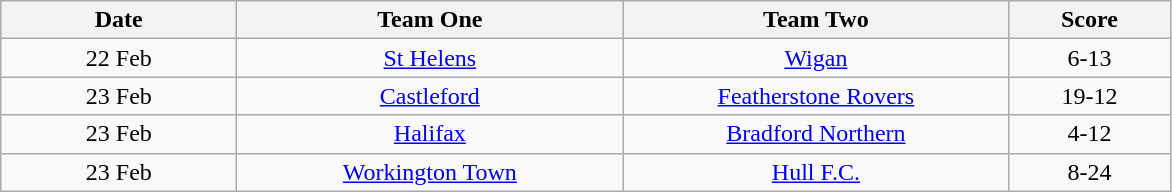<table class="wikitable" style="text-align: center">
<tr>
<th width=150>Date</th>
<th width=250>Team One</th>
<th width=250>Team Two</th>
<th width=100>Score</th>
</tr>
<tr>
<td>22 Feb</td>
<td><a href='#'>St Helens</a></td>
<td><a href='#'>Wigan</a></td>
<td>6-13</td>
</tr>
<tr>
<td>23 Feb</td>
<td><a href='#'>Castleford</a></td>
<td><a href='#'>Featherstone Rovers</a></td>
<td>19-12</td>
</tr>
<tr>
<td>23 Feb</td>
<td><a href='#'>Halifax</a></td>
<td><a href='#'>Bradford Northern</a></td>
<td>4-12</td>
</tr>
<tr>
<td>23 Feb</td>
<td><a href='#'>Workington Town</a></td>
<td><a href='#'>Hull F.C.</a></td>
<td>8-24</td>
</tr>
</table>
